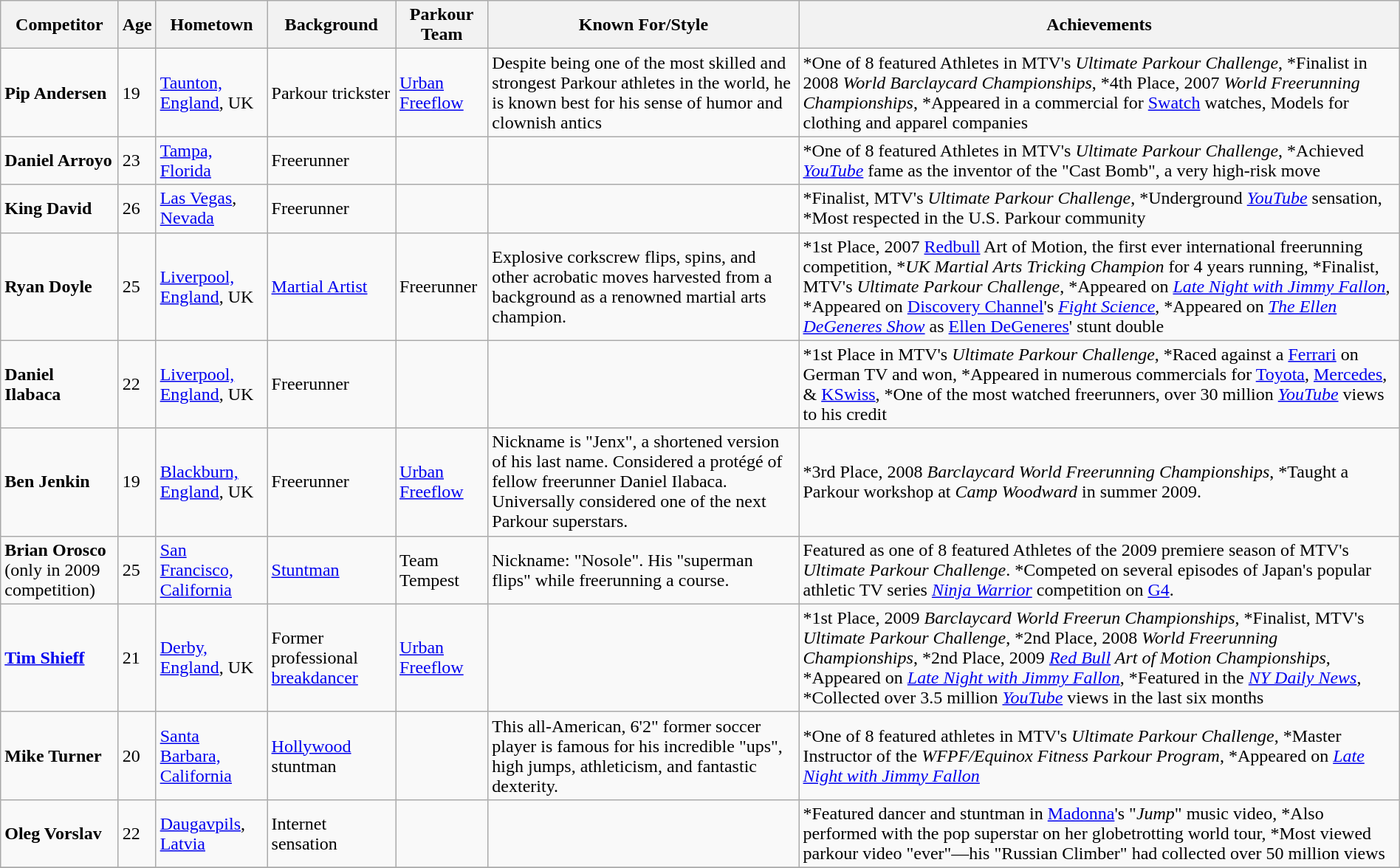<table class="wikitable" width="100%" margin="auto">
<tr>
<th>Competitor</th>
<th>Age</th>
<th>Hometown</th>
<th>Background</th>
<th>Parkour Team</th>
<th>Known For/Style</th>
<th>Achievements</th>
</tr>
<tr>
<td><strong>Pip Andersen</strong></td>
<td>19</td>
<td><a href='#'>Taunton, England</a>, UK</td>
<td>Parkour trickster</td>
<td><a href='#'>Urban Freeflow</a></td>
<td>Despite being one of the most skilled and strongest Parkour athletes in the world, he is known best for his sense of humor and clownish antics</td>
<td>*One of 8 featured Athletes in MTV's <em>Ultimate Parkour Challenge</em>, *Finalist in 2008 <em>World Barclaycard Championships</em>, *4th Place, 2007 <em>World Freerunning Championships</em>, *Appeared in a commercial for <a href='#'>Swatch</a> watches, Models for clothing and apparel companies</td>
</tr>
<tr>
<td><strong>Daniel Arroyo</strong></td>
<td>23</td>
<td><a href='#'>Tampa, Florida</a></td>
<td>Freerunner</td>
<td></td>
<td></td>
<td>*One of 8 featured Athletes in MTV's <em>Ultimate Parkour Challenge</em>, *Achieved <em><a href='#'>YouTube</a></em> fame as the inventor of the "Cast Bomb", a very high-risk move</td>
</tr>
<tr>
<td><strong>King David</strong></td>
<td>26</td>
<td><a href='#'>Las Vegas</a>, <a href='#'>Nevada</a></td>
<td>Freerunner</td>
<td></td>
<td></td>
<td>*Finalist, MTV's <em>Ultimate Parkour Challenge</em>, *Underground <em><a href='#'>YouTube</a></em> sensation, *Most respected in the U.S. Parkour community</td>
</tr>
<tr>
<td><strong>Ryan Doyle</strong></td>
<td>25</td>
<td><a href='#'>Liverpool, England</a>, UK</td>
<td><a href='#'>Martial Artist</a></td>
<td>Freerunner</td>
<td>Explosive corkscrew flips, spins, and other acrobatic moves harvested from a background as a renowned martial arts champion.</td>
<td>*1st Place, 2007 <a href='#'>Redbull</a> Art of Motion, the first ever international freerunning competition, *<em>UK Martial Arts Tricking Champion</em> for 4 years running, *Finalist, MTV's <em>Ultimate Parkour Challenge</em>, *Appeared on <em><a href='#'>Late Night with Jimmy Fallon</a></em>, *Appeared on <a href='#'>Discovery Channel</a>'s <em><a href='#'>Fight Science</a></em>, *Appeared on <em><a href='#'>The Ellen DeGeneres Show</a></em> as <a href='#'>Ellen DeGeneres</a>' stunt double</td>
</tr>
<tr>
<td><strong>Daniel Ilabaca</strong></td>
<td>22</td>
<td><a href='#'>Liverpool, England</a>, UK</td>
<td>Freerunner</td>
<td></td>
<td></td>
<td>*1st Place in MTV's <em>Ultimate Parkour Challenge</em>, *Raced against a <a href='#'>Ferrari</a> on German TV and won, *Appeared in numerous commercials for <a href='#'>Toyota</a>, <a href='#'>Mercedes</a>, & <a href='#'>KSwiss</a>, *One of the most watched freerunners, over 30 million <em><a href='#'>YouTube</a></em> views to his credit</td>
</tr>
<tr>
<td><strong>Ben Jenkin</strong></td>
<td>19</td>
<td><a href='#'>Blackburn, England</a>, UK</td>
<td>Freerunner</td>
<td><a href='#'>Urban Freeflow</a></td>
<td>Nickname is "Jenx", a shortened version of his last name. Considered a protégé of fellow freerunner Daniel Ilabaca. Universally considered one of the next Parkour superstars.</td>
<td>*3rd Place, 2008 <em>Barclaycard World Freerunning Championships</em>, *Taught a Parkour workshop at <em>Camp Woodward</em> in summer 2009.</td>
</tr>
<tr>
<td><strong>Brian Orosco</strong><br>(only in 2009 competition)</td>
<td>25</td>
<td><a href='#'>San Francisco, California</a></td>
<td><a href='#'>Stuntman</a></td>
<td>Team Tempest</td>
<td>Nickname: "Nosole". His "superman flips" while freerunning a course.</td>
<td>Featured as one of 8 featured Athletes of the 2009 premiere season of MTV's <em>Ultimate Parkour Challenge</em>. *Competed on several episodes of Japan's popular athletic TV series <em><a href='#'>Ninja Warrior</a></em> competition on <a href='#'>G4</a>.</td>
</tr>
<tr>
<td><strong><a href='#'>Tim Shieff</a></strong></td>
<td>21</td>
<td><a href='#'>Derby, England</a>, UK</td>
<td>Former professional <a href='#'>breakdancer</a></td>
<td><a href='#'>Urban Freeflow</a></td>
<td></td>
<td>*1st Place, 2009 <em>Barclaycard World Freerun Championships</em>, *Finalist, MTV's <em>Ultimate Parkour Challenge</em>, *2nd Place, 2008 <em>World Freerunning Championships</em>, *2nd Place, 2009 <em><a href='#'>Red Bull</a> Art of Motion Championships</em>, *Appeared on <em><a href='#'>Late Night with Jimmy Fallon</a></em>, *Featured in the <em><a href='#'>NY Daily News</a></em>, *Collected over 3.5 million <em><a href='#'>YouTube</a></em> views in the last six months</td>
</tr>
<tr>
<td><strong>Mike Turner</strong></td>
<td>20</td>
<td><a href='#'>Santa Barbara, California</a></td>
<td><a href='#'>Hollywood</a> stuntman</td>
<td></td>
<td>This all-American, 6'2" former soccer player is famous for his incredible "ups", high jumps, athleticism, and fantastic dexterity.</td>
<td>*One of 8 featured athletes in MTV's <em>Ultimate Parkour Challenge</em>, *Master Instructor of the <em>WFPF/Equinox Fitness Parkour Program</em>, *Appeared on <em><a href='#'>Late Night with Jimmy Fallon</a></em></td>
</tr>
<tr>
<td><strong>Oleg Vorslav</strong></td>
<td>22</td>
<td><a href='#'>Daugavpils</a>, <a href='#'>Latvia</a></td>
<td>Internet sensation</td>
<td></td>
<td></td>
<td>*Featured dancer and stuntman in <a href='#'>Madonna</a>'s "<em>Jump</em>" music video, *Also performed with the pop superstar on her globetrotting world tour, *Most viewed parkour video "ever"—his "Russian Climber" had collected over 50 million views</td>
</tr>
<tr>
</tr>
</table>
